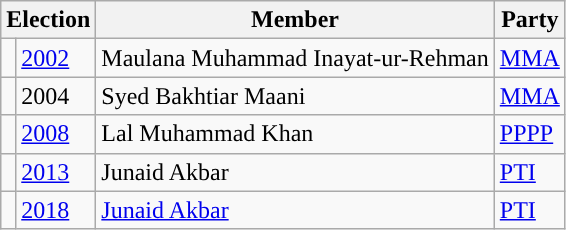<table class="wikitable">
<tr>
<th colspan="2">Election</th>
<th>Member</th>
<th>Party</th>
</tr>
<tr>
<td style="background-color: "></td>
<td><a href='#'>2002</a></td>
<td>Maulana Muhammad Inayat-ur-Rehman</td>
<td><a href='#'>MMA</a></td>
</tr>
<tr>
<td style="background-color: "></td>
<td>2004</td>
<td>Syed Bakhtiar Maani</td>
<td><a href='#'>MMA</a></td>
</tr>
<tr>
<td style="background-color: "></td>
<td><a href='#'>2008</a></td>
<td>Lal Muhammad Khan</td>
<td><a href='#'>PPPP</a></td>
</tr>
<tr>
<td style="background-color: "></td>
<td><a href='#'>2013</a></td>
<td>Junaid Akbar</td>
<td><a href='#'>PTI</a></td>
</tr>
<tr>
<td style="background-color: "></td>
<td><a href='#'>2018</a></td>
<td><a href='#'>Junaid Akbar</a></td>
<td><a href='#'>PTI</a></td>
</tr>
</table>
